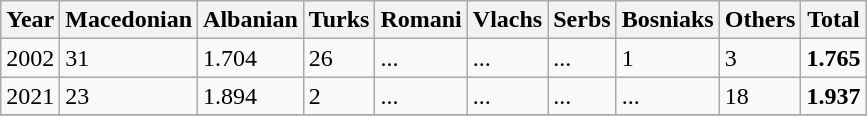<table class="wikitable">
<tr>
<th>Year</th>
<th>Macedonian</th>
<th>Albanian</th>
<th>Turks</th>
<th>Romani</th>
<th>Vlachs</th>
<th>Serbs</th>
<th>Bosniaks</th>
<th><abbr>Others</abbr></th>
<th>Total</th>
</tr>
<tr>
<td>2002</td>
<td>31</td>
<td>1.704</td>
<td>26</td>
<td>...</td>
<td>...</td>
<td>...</td>
<td>1</td>
<td>3</td>
<td><strong>1.765</strong></td>
</tr>
<tr>
<td>2021</td>
<td>23</td>
<td>1.894</td>
<td>2</td>
<td>...</td>
<td>...</td>
<td>...</td>
<td>...</td>
<td>18</td>
<td><strong>1.937</strong></td>
</tr>
<tr>
</tr>
</table>
